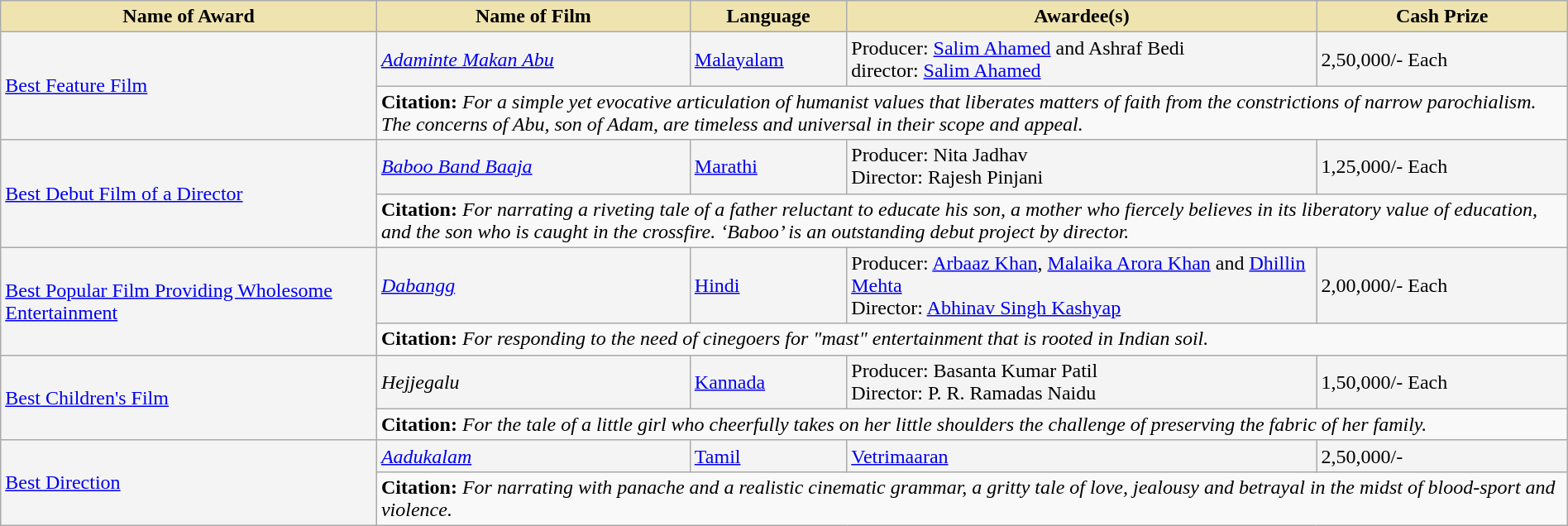<table class="wikitable" style="width:100%;">
<tr>
<th style="background-color:#EFE4B0;width:24%;">Name of Award</th>
<th style="background-color:#EFE4B0;width:20%;">Name of Film</th>
<th style="background-color:#EFE4B0;width:10%;">Language</th>
<th style="background-color:#EFE4B0;width:30%;">Awardee(s)</th>
<th style="background-color:#EFE4B0;width:16%;">Cash Prize</th>
</tr>
<tr style="background-color:#F4F4F4">
<td rowspan="2"><a href='#'>Best Feature Film</a></td>
<td><em><a href='#'>Adaminte Makan Abu</a></em></td>
<td><a href='#'>Malayalam</a></td>
<td>Producer: <a href='#'>Salim Ahamed</a> and Ashraf Bedi<br>director: <a href='#'>Salim Ahamed</a></td>
<td> 2,50,000/- Each</td>
</tr>
<tr style="background-color:#F9F9F9">
<td colspan="4"><strong>Citation:</strong> <em>For a simple yet evocative articulation of humanist values that liberates matters of faith from the constrictions of narrow parochialism. The concerns of Abu, son of Adam, are timeless and universal in their scope and appeal.</em></td>
</tr>
<tr style="background-color:#F4F4F4">
<td rowspan="2"><a href='#'>Best Debut Film of a Director</a></td>
<td><em><a href='#'>Baboo Band Baaja</a></em></td>
<td><a href='#'>Marathi</a></td>
<td>Producer: Nita Jadhav<br>Director: Rajesh Pinjani</td>
<td> 1,25,000/- Each</td>
</tr>
<tr style="background-color:#F9F9F9">
<td colspan="4"><strong>Citation:</strong> <em>For narrating a riveting tale of a father reluctant to educate his son, a mother who fiercely believes in its liberatory value of education, and the son who is caught in the crossfire. ‘Baboo’ is an outstanding debut project by director.</em></td>
</tr>
<tr style="background-color:#F4F4F4">
<td rowspan="2"><a href='#'>Best Popular Film Providing Wholesome Entertainment</a></td>
<td><em><a href='#'>Dabangg</a></em></td>
<td><a href='#'>Hindi</a></td>
<td>Producer: <a href='#'>Arbaaz Khan</a>, <a href='#'>Malaika Arora Khan</a> and <a href='#'>Dhillin Mehta</a><br>Director: <a href='#'>Abhinav Singh Kashyap</a></td>
<td> 2,00,000/- Each</td>
</tr>
<tr style="background-color:#F9F9F9">
<td colspan="4"><strong>Citation:</strong> <em>For responding to the need of cinegoers for "mast" entertainment that is rooted in Indian soil.</em></td>
</tr>
<tr style="background-color:#F4F4F4">
<td rowspan="2"><a href='#'>Best Children's Film</a></td>
<td><em>Hejjegalu</em></td>
<td><a href='#'>Kannada</a></td>
<td>Producer: Basanta Kumar Patil<br>Director: P. R. Ramadas Naidu</td>
<td> 1,50,000/- Each</td>
</tr>
<tr style="background-color:#F9F9F9">
<td colspan="4"><strong>Citation:</strong> <em>For the tale of a little girl who cheerfully takes on her little shoulders the challenge of preserving the fabric of her family.</em></td>
</tr>
<tr style="background-color:#F4F4F4">
<td rowspan="2"><a href='#'>Best Direction</a></td>
<td><em><a href='#'>Aadukalam</a></em></td>
<td><a href='#'>Tamil</a></td>
<td><a href='#'>Vetrimaaran</a></td>
<td> 2,50,000/-</td>
</tr>
<tr style="background-color:#F9F9F9">
<td colspan="4"><strong>Citation:</strong> <em>For narrating with panache and a realistic cinematic grammar, a gritty tale of love, jealousy and betrayal in the midst of blood-sport and violence.</em></td>
</tr>
</table>
